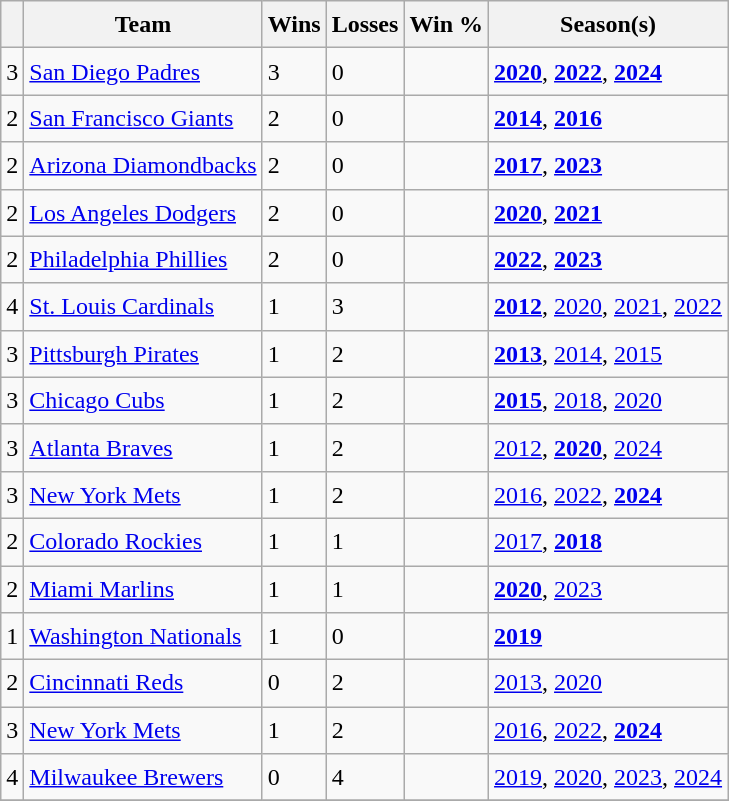<table class="wikitable sortable plainrowheaders" style="font-size:1.00em; line-height:1.5em;">
<tr>
<th scope="col"></th>
<th scope="col">Team</th>
<th scope="col">Wins</th>
<th scope="col">Losses</th>
<th scope="col">Win %</th>
<th scope="col" class="unsortable">Season(s)</th>
</tr>
<tr>
<td>3</td>
<td style="text-align:left;"><a href='#'>San Diego Padres</a></td>
<td>3</td>
<td>0</td>
<td></td>
<td align="left"><strong><a href='#'>2020</a></strong>, <strong><a href='#'>2022</a></strong>, <strong><a href='#'>2024</a></strong></td>
</tr>
<tr>
<td>2</td>
<td style="text-align:left;"><a href='#'>San Francisco Giants</a></td>
<td>2</td>
<td>0</td>
<td></td>
<td align="left"><strong><a href='#'>2014</a></strong>, <strong><a href='#'>2016</a></strong></td>
</tr>
<tr>
<td>2</td>
<td style="text-align:left;"><a href='#'>Arizona Diamondbacks</a></td>
<td>2</td>
<td>0</td>
<td></td>
<td align="left"><strong><a href='#'>2017</a></strong>, <strong><a href='#'>2023</a></strong></td>
</tr>
<tr>
<td>2</td>
<td style="text-align:left;"><a href='#'>Los Angeles Dodgers</a></td>
<td>2</td>
<td>0</td>
<td></td>
<td align="left"><strong><a href='#'>2020</a></strong>, <strong><a href='#'>2021</a></strong></td>
</tr>
<tr>
<td>2</td>
<td style="text-align:left;"><a href='#'>Philadelphia Phillies</a></td>
<td>2</td>
<td>0</td>
<td></td>
<td align="left"><strong><a href='#'>2022</a></strong>, <strong><a href='#'>2023</a></strong></td>
</tr>
<tr>
<td>4</td>
<td style="text-align:left;"><a href='#'>St. Louis Cardinals</a></td>
<td>1</td>
<td>3</td>
<td></td>
<td align="left"><strong><a href='#'>2012</a></strong>, <a href='#'>2020</a>, <a href='#'>2021</a>, <a href='#'>2022</a></td>
</tr>
<tr>
<td>3</td>
<td style="text-align:left;"><a href='#'>Pittsburgh Pirates</a></td>
<td>1</td>
<td>2</td>
<td></td>
<td align="left"><strong><a href='#'>2013</a></strong>, <a href='#'>2014</a>, <a href='#'>2015</a></td>
</tr>
<tr>
<td>3</td>
<td style="text-align:left;"><a href='#'>Chicago Cubs</a></td>
<td>1</td>
<td>2</td>
<td></td>
<td align="left"><strong><a href='#'>2015</a></strong>, <a href='#'>2018</a>, <a href='#'>2020</a></td>
</tr>
<tr>
<td>3</td>
<td style="text-align:left;"><a href='#'>Atlanta Braves</a></td>
<td>1</td>
<td>2</td>
<td></td>
<td align="left"><a href='#'>2012</a>, <strong><a href='#'>2020</a></strong>, <a href='#'>2024</a></td>
</tr>
<tr>
<td>3</td>
<td style="text-align:left;"><a href='#'>New York Mets</a></td>
<td>1</td>
<td>2</td>
<td></td>
<td align="left"><a href='#'>2016</a>, <a href='#'>2022</a>, <strong><a href='#'>2024</a></strong></td>
</tr>
<tr>
<td>2</td>
<td style="text-align:left;"><a href='#'>Colorado Rockies</a></td>
<td>1</td>
<td>1</td>
<td></td>
<td align="left"><a href='#'>2017</a>, <strong><a href='#'>2018</a></strong></td>
</tr>
<tr>
<td>2</td>
<td style="text-align:left;"><a href='#'>Miami Marlins</a></td>
<td>1</td>
<td>1</td>
<td></td>
<td align="left"><strong><a href='#'>2020</a></strong>, <a href='#'>2023</a></td>
</tr>
<tr>
<td>1</td>
<td style="text-align:left;"><a href='#'>Washington Nationals</a></td>
<td>1</td>
<td>0</td>
<td></td>
<td align="left"><strong><a href='#'>2019</a></strong></td>
</tr>
<tr>
<td>2</td>
<td style="text-align:left;"><a href='#'>Cincinnati Reds</a></td>
<td>0</td>
<td>2</td>
<td></td>
<td align="left"><a href='#'>2013</a>, <a href='#'>2020</a></td>
</tr>
<tr>
<td>3</td>
<td style="text-align:left;"><a href='#'>New York Mets</a></td>
<td>1</td>
<td>2</td>
<td></td>
<td align="left"><a href='#'>2016</a>, <a href='#'>2022</a>, <strong><a href='#'>2024</a></strong></td>
</tr>
<tr>
<td>4</td>
<td style="text-align:left;"><a href='#'>Milwaukee Brewers</a></td>
<td>0</td>
<td>4</td>
<td></td>
<td align="left"><a href='#'>2019</a>, <a href='#'>2020</a>, <a href='#'>2023</a>, <a href='#'>2024</a></td>
</tr>
<tr>
</tr>
</table>
